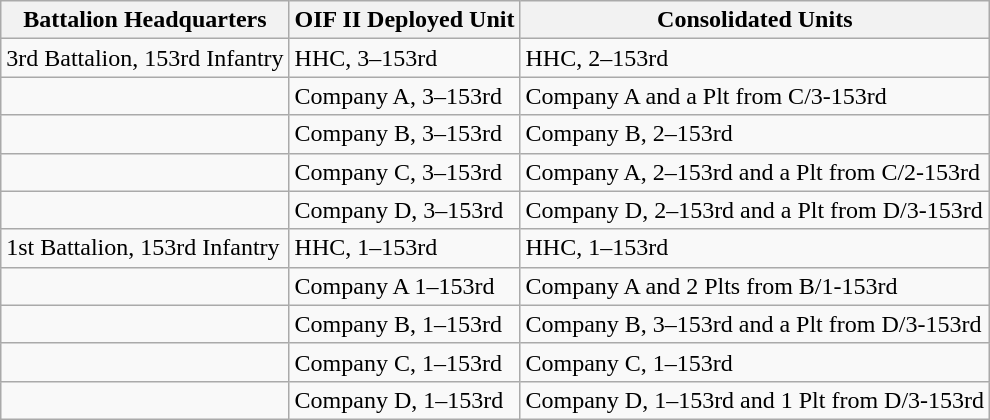<table class="wikitable">
<tr>
<th>Battalion Headquarters</th>
<th>OIF II Deployed Unit</th>
<th>Consolidated Units</th>
</tr>
<tr>
<td>3rd Battalion, 153rd Infantry</td>
<td>HHC, 3–153rd</td>
<td>HHC, 2–153rd</td>
</tr>
<tr>
<td></td>
<td>Company A, 3–153rd</td>
<td>Company A and a Plt from C/3-153rd</td>
</tr>
<tr>
<td></td>
<td>Company B, 3–153rd</td>
<td>Company B, 2–153rd</td>
</tr>
<tr>
<td></td>
<td>Company C, 3–153rd</td>
<td>Company A, 2–153rd and a Plt from C/2-153rd</td>
</tr>
<tr>
<td></td>
<td>Company D, 3–153rd</td>
<td>Company D, 2–153rd and a Plt from D/3-153rd</td>
</tr>
<tr>
<td>1st Battalion, 153rd Infantry</td>
<td>HHC, 1–153rd</td>
<td>HHC, 1–153rd</td>
</tr>
<tr>
<td></td>
<td>Company A 1–153rd</td>
<td>Company A and 2 Plts from B/1-153rd</td>
</tr>
<tr>
<td></td>
<td>Company B, 1–153rd</td>
<td>Company B, 3–153rd and a Plt from D/3-153rd</td>
</tr>
<tr>
<td></td>
<td>Company C, 1–153rd</td>
<td>Company C, 1–153rd</td>
</tr>
<tr>
<td></td>
<td>Company D, 1–153rd</td>
<td>Company D, 1–153rd and 1 Plt from D/3-153rd</td>
</tr>
</table>
